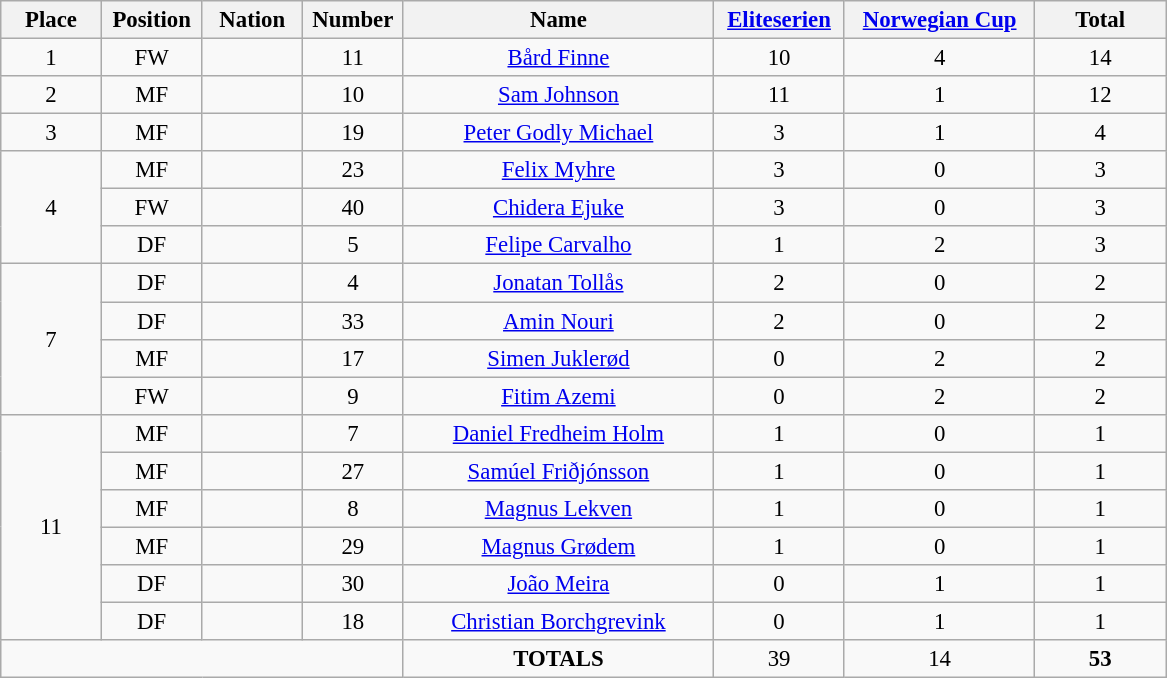<table class="wikitable" style="font-size: 95%; text-align: center;">
<tr>
<th width=60>Place</th>
<th width=60>Position</th>
<th width=60>Nation</th>
<th width=60>Number</th>
<th width=200>Name</th>
<th width=80><a href='#'>Eliteserien</a></th>
<th width=120><a href='#'>Norwegian Cup</a></th>
<th width=80><strong>Total</strong></th>
</tr>
<tr>
<td>1</td>
<td>FW</td>
<td></td>
<td>11</td>
<td><a href='#'>Bård Finne</a></td>
<td>10</td>
<td>4</td>
<td>14</td>
</tr>
<tr>
<td>2</td>
<td>MF</td>
<td></td>
<td>10</td>
<td><a href='#'>Sam Johnson</a></td>
<td>11</td>
<td>1</td>
<td>12</td>
</tr>
<tr>
<td>3</td>
<td>MF</td>
<td></td>
<td>19</td>
<td><a href='#'>Peter Godly Michael</a></td>
<td>3</td>
<td>1</td>
<td>4</td>
</tr>
<tr>
<td rowspan="3">4</td>
<td>MF</td>
<td></td>
<td>23</td>
<td><a href='#'>Felix Myhre</a></td>
<td>3</td>
<td>0</td>
<td>3</td>
</tr>
<tr>
<td>FW</td>
<td></td>
<td>40</td>
<td><a href='#'>Chidera Ejuke</a></td>
<td>3</td>
<td>0</td>
<td>3</td>
</tr>
<tr>
<td>DF</td>
<td></td>
<td>5</td>
<td><a href='#'>Felipe Carvalho</a></td>
<td>1</td>
<td>2</td>
<td>3</td>
</tr>
<tr>
<td rowspan="4">7</td>
<td>DF</td>
<td></td>
<td>4</td>
<td><a href='#'>Jonatan Tollås</a></td>
<td>2</td>
<td>0</td>
<td>2</td>
</tr>
<tr>
<td>DF</td>
<td></td>
<td>33</td>
<td><a href='#'>Amin Nouri</a></td>
<td>2</td>
<td>0</td>
<td>2</td>
</tr>
<tr>
<td>MF</td>
<td></td>
<td>17</td>
<td><a href='#'>Simen Juklerød</a></td>
<td>0</td>
<td>2</td>
<td>2</td>
</tr>
<tr>
<td>FW</td>
<td></td>
<td>9</td>
<td><a href='#'>Fitim Azemi</a></td>
<td>0</td>
<td>2</td>
<td>2</td>
</tr>
<tr>
<td rowspan="6">11</td>
<td>MF</td>
<td></td>
<td>7</td>
<td><a href='#'>Daniel Fredheim Holm</a></td>
<td>1</td>
<td>0</td>
<td>1</td>
</tr>
<tr>
<td>MF</td>
<td></td>
<td>27</td>
<td><a href='#'>Samúel Friðjónsson</a></td>
<td>1</td>
<td>0</td>
<td>1</td>
</tr>
<tr>
<td>MF</td>
<td></td>
<td>8</td>
<td><a href='#'>Magnus Lekven</a></td>
<td>1</td>
<td>0</td>
<td>1</td>
</tr>
<tr>
<td>MF</td>
<td></td>
<td>29</td>
<td><a href='#'>Magnus Grødem</a></td>
<td>1</td>
<td>0</td>
<td>1</td>
</tr>
<tr>
<td>DF</td>
<td></td>
<td>30</td>
<td><a href='#'>João Meira</a></td>
<td>0</td>
<td>1</td>
<td>1</td>
</tr>
<tr>
<td>DF</td>
<td></td>
<td>18</td>
<td><a href='#'>Christian Borchgrevink</a></td>
<td>0</td>
<td>1</td>
<td>1</td>
</tr>
<tr>
<td colspan="4"></td>
<td><strong>TOTALS</strong></td>
<td>39</td>
<td>14</td>
<td><strong>53</strong></td>
</tr>
</table>
